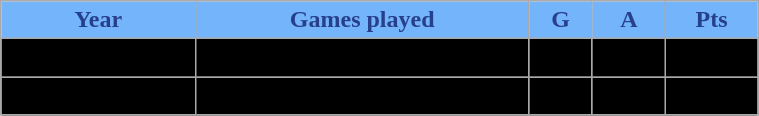<table class="wikitable" width="40%">
<tr align="center"  style="background:#74B4FA;color:#27408B;">
<td><strong>Year</strong></td>
<td><strong>Games played</strong></td>
<td><strong>G</strong></td>
<td><strong>A</strong></td>
<td><strong>Pts</strong></td>
</tr>
<tr align="center" bgcolor=" ">
<td>2000-01</td>
<td>20</td>
<td>7</td>
<td>8</td>
<td>15</td>
</tr>
<tr align="center" bgcolor=" ">
<td>2002-03</td>
<td>31</td>
<td>2</td>
<td>11</td>
<td>13</td>
</tr>
</table>
